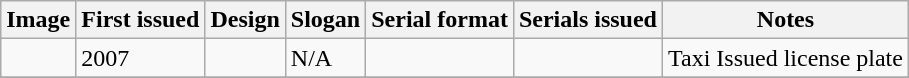<table class="wikitable">
<tr>
<th>Image</th>
<th>First issued</th>
<th>Design</th>
<th>Slogan</th>
<th>Serial format</th>
<th>Serials issued</th>
<th>Notes</th>
</tr>
<tr>
<td></td>
<td>2007</td>
<td></td>
<td>N/A</td>
<td></td>
<td></td>
<td>Taxi Issued license plate</td>
</tr>
<tr>
</tr>
</table>
